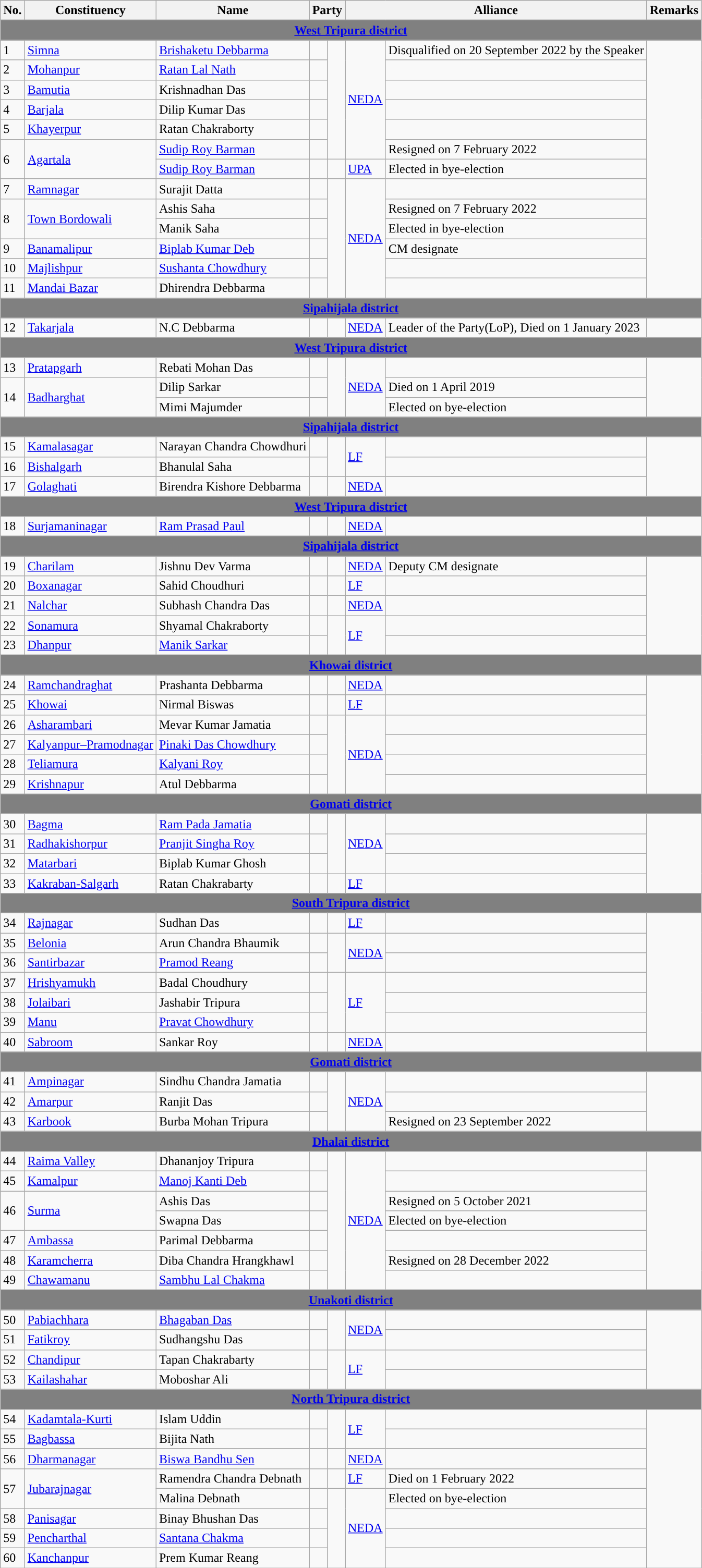<table class="wikitable sortable">
<tr>
<th>No.</th>
<th>Constituency</th>
<th>Name</th>
<th colspan="2">Party</th>
<th colspan="2">Alliance</th>
<th>Remarks</th>
</tr>
<tr>
<td colspan="8" align="center" bgcolor="grey"><a href='#'><span><strong>West Tripura district</strong></span></a></td>
</tr>
<tr>
<td>1</td>
<td><a href='#'>Simna</a></td>
<td><a href='#'>Brishaketu Debbarma</a></td>
<td></td>
<td rowspan="6"></td>
<td rowspan="6"><a href='#'>NEDA</a></td>
<td>Disqualified on 20 September 2022 by the Speaker</td>
</tr>
<tr>
<td>2</td>
<td><a href='#'>Mohanpur</a></td>
<td><a href='#'>Ratan Lal Nath</a></td>
<td></td>
<td></td>
</tr>
<tr>
<td>3</td>
<td><a href='#'>Bamutia</a></td>
<td>Krishnadhan Das</td>
<td></td>
<td></td>
</tr>
<tr>
<td>4</td>
<td><a href='#'>Barjala</a></td>
<td>Dilip Kumar Das</td>
<td></td>
<td></td>
</tr>
<tr>
<td>5</td>
<td><a href='#'>Khayerpur</a></td>
<td>Ratan Chakraborty</td>
<td></td>
<td></td>
</tr>
<tr>
<td rowspan="2">6</td>
<td rowspan="2"><a href='#'>Agartala</a></td>
<td><a href='#'>Sudip Roy Barman</a></td>
<td></td>
<td>Resigned on 7 February 2022</td>
</tr>
<tr>
<td><a href='#'>Sudip Roy Barman</a></td>
<td></td>
<td rowspan="1"></td>
<td rowspan="1"><a href='#'>UPA</a></td>
<td>Elected in bye-election</td>
</tr>
<tr>
<td>7</td>
<td><a href='#'>Ramnagar</a></td>
<td>Surajit Datta</td>
<td></td>
<td rowspan="6"></td>
<td rowspan="6"><a href='#'>NEDA</a></td>
<td></td>
</tr>
<tr>
<td rowspan="2">8</td>
<td rowspan="2"><a href='#'>Town Bordowali</a></td>
<td>Ashis Saha</td>
<td></td>
<td>Resigned on 7 February 2022</td>
</tr>
<tr>
<td>Manik Saha</td>
<td></td>
<td>Elected in bye-election</td>
</tr>
<tr>
<td>9</td>
<td><a href='#'>Banamalipur</a></td>
<td><a href='#'>Biplab Kumar Deb</a></td>
<td></td>
<td>CM designate</td>
</tr>
<tr>
<td>10</td>
<td><a href='#'>Majlishpur</a></td>
<td><a href='#'>Sushanta Chowdhury</a></td>
<td></td>
<td></td>
</tr>
<tr>
<td>11</td>
<td><a href='#'>Mandai Bazar</a></td>
<td>Dhirendra Debbarma</td>
<td></td>
<td></td>
</tr>
<tr>
<td colspan="8" align="center" bgcolor="grey"><a href='#'><span><strong>Sipahijala district</strong></span></a></td>
</tr>
<tr>
<td>12</td>
<td><a href='#'>Takarjala</a></td>
<td>N.C Debbarma</td>
<td></td>
<td rowspan="1"></td>
<td rowspan="1"><a href='#'>NEDA</a></td>
<td>Leader of the Party(LoP), Died on 1 January 2023</td>
</tr>
<tr>
<td colspan="8" align="center" bgcolor="grey"><a href='#'><span><strong>West Tripura district</strong></span></a></td>
</tr>
<tr>
<td>13</td>
<td><a href='#'>Pratapgarh</a></td>
<td>Rebati Mohan Das</td>
<td></td>
<td rowspan="3"></td>
<td rowspan="3"><a href='#'>NEDA</a></td>
<td></td>
</tr>
<tr>
<td rowspan="2">14</td>
<td rowspan="2"><a href='#'>Badharghat</a></td>
<td>Dilip Sarkar</td>
<td></td>
<td>Died on 1 April 2019</td>
</tr>
<tr>
<td>Mimi Majumder</td>
<td></td>
<td>Elected on bye-election</td>
</tr>
<tr>
<td colspan="8" align="center" bgcolor="grey"><a href='#'><span><strong>Sipahijala district</strong></span></a></td>
</tr>
<tr>
<td>15</td>
<td><a href='#'>Kamalasagar</a></td>
<td>Narayan Chandra Chowdhuri</td>
<td></td>
<td rowspan="2"></td>
<td rowspan="2"><a href='#'>LF</a></td>
<td></td>
</tr>
<tr>
<td>16</td>
<td><a href='#'>Bishalgarh</a></td>
<td>Bhanulal Saha</td>
<td></td>
<td></td>
</tr>
<tr>
<td>17</td>
<td><a href='#'>Golaghati</a></td>
<td>Birendra Kishore Debbarma</td>
<td></td>
<td rowspan="1"></td>
<td rowspan="1"><a href='#'>NEDA</a></td>
<td></td>
</tr>
<tr>
<td colspan="8" align="center" bgcolor="grey"><a href='#'><span><strong>West Tripura district</strong></span></a></td>
</tr>
<tr>
<td>18</td>
<td><a href='#'>Surjamaninagar</a></td>
<td><a href='#'>Ram Prasad Paul</a></td>
<td></td>
<td rowspan="1"></td>
<td rowspan="1"><a href='#'>NEDA</a></td>
<td></td>
</tr>
<tr>
<td colspan="8" align="center" bgcolor="grey"><a href='#'><span><strong>Sipahijala district</strong></span></a></td>
</tr>
<tr>
<td>19</td>
<td><a href='#'>Charilam</a></td>
<td>Jishnu Dev Varma</td>
<td></td>
<td rowspan="1"></td>
<td rowspan="1"><a href='#'>NEDA</a></td>
<td>Deputy CM designate</td>
</tr>
<tr>
<td>20</td>
<td><a href='#'>Boxanagar</a></td>
<td>Sahid Choudhuri</td>
<td></td>
<td rowspan="1"></td>
<td rowspan="1"><a href='#'>LF</a></td>
<td></td>
</tr>
<tr>
<td>21</td>
<td><a href='#'>Nalchar</a></td>
<td>Subhash Chandra Das</td>
<td></td>
<td rowspan="1"></td>
<td rowspan="1"><a href='#'>NEDA</a></td>
<td></td>
</tr>
<tr>
<td>22</td>
<td><a href='#'>Sonamura</a></td>
<td>Shyamal Chakraborty</td>
<td></td>
<td rowspan="2"></td>
<td rowspan="2"><a href='#'>LF</a></td>
<td></td>
</tr>
<tr>
<td>23</td>
<td><a href='#'>Dhanpur</a></td>
<td><a href='#'>Manik Sarkar</a></td>
<td></td>
<td></td>
</tr>
<tr>
<td colspan="8" align="center" bgcolor="grey"><a href='#'><span><strong>Khowai district</strong></span></a></td>
</tr>
<tr>
<td>24</td>
<td><a href='#'>Ramchandraghat</a></td>
<td>Prashanta Debbarma</td>
<td></td>
<td rowspan="1"></td>
<td rowspan="1"><a href='#'>NEDA</a></td>
<td></td>
</tr>
<tr>
<td>25</td>
<td><a href='#'>Khowai</a></td>
<td>Nirmal Biswas</td>
<td></td>
<td rowspan="1"></td>
<td rowspan="1"><a href='#'>LF</a></td>
<td></td>
</tr>
<tr>
<td>26</td>
<td><a href='#'>Asharambari</a></td>
<td>Mevar Kumar Jamatia</td>
<td></td>
<td rowspan="4"></td>
<td rowspan="4"><a href='#'>NEDA</a></td>
<td></td>
</tr>
<tr>
<td>27</td>
<td><a href='#'>Kalyanpur–Pramodnagar</a></td>
<td><a href='#'>Pinaki Das Chowdhury</a></td>
<td></td>
<td></td>
</tr>
<tr>
<td>28</td>
<td><a href='#'>Teliamura</a></td>
<td><a href='#'>Kalyani Roy</a></td>
<td></td>
<td></td>
</tr>
<tr>
<td>29</td>
<td><a href='#'>Krishnapur</a></td>
<td>Atul Debbarma</td>
<td></td>
<td></td>
</tr>
<tr>
<td colspan="8" align="center" bgcolor="grey"><a href='#'><span><strong>Gomati district</strong></span></a></td>
</tr>
<tr>
<td>30</td>
<td><a href='#'>Bagma</a></td>
<td><a href='#'>Ram Pada Jamatia</a></td>
<td></td>
<td rowspan="3"></td>
<td rowspan="3"><a href='#'>NEDA</a></td>
<td></td>
</tr>
<tr>
<td>31</td>
<td><a href='#'>Radhakishorpur</a></td>
<td><a href='#'>Pranjit Singha Roy</a></td>
<td></td>
<td></td>
</tr>
<tr>
<td>32</td>
<td><a href='#'>Matarbari</a></td>
<td>Biplab Kumar Ghosh</td>
<td></td>
<td></td>
</tr>
<tr>
<td>33</td>
<td><a href='#'>Kakraban-Salgarh</a></td>
<td>Ratan Chakrabarty</td>
<td></td>
<td rowspan="1"></td>
<td rowspan="1"><a href='#'>LF</a></td>
<td></td>
</tr>
<tr>
<td colspan="8" align="center" bgcolor="grey"><a href='#'><span><strong>South Tripura district</strong></span></a></td>
</tr>
<tr>
<td>34</td>
<td><a href='#'>Rajnagar</a></td>
<td>Sudhan Das</td>
<td></td>
<td rowspan="1"></td>
<td rowspan="1"><a href='#'>LF</a></td>
<td></td>
</tr>
<tr>
<td>35</td>
<td><a href='#'>Belonia</a></td>
<td>Arun Chandra Bhaumik</td>
<td></td>
<td rowspan="2"></td>
<td rowspan="2"><a href='#'>NEDA</a></td>
<td></td>
</tr>
<tr>
<td>36</td>
<td><a href='#'>Santirbazar</a></td>
<td><a href='#'>Pramod Reang</a></td>
<td></td>
<td></td>
</tr>
<tr>
<td>37</td>
<td><a href='#'>Hrishyamukh</a></td>
<td>Badal Choudhury</td>
<td></td>
<td rowspan="3"></td>
<td rowspan="3"><a href='#'>LF</a></td>
<td></td>
</tr>
<tr>
<td>38</td>
<td><a href='#'>Jolaibari</a></td>
<td>Jashabir Tripura</td>
<td></td>
<td></td>
</tr>
<tr>
<td>39</td>
<td><a href='#'>Manu</a></td>
<td><a href='#'>Pravat Chowdhury</a></td>
<td></td>
<td></td>
</tr>
<tr>
<td>40</td>
<td><a href='#'>Sabroom</a></td>
<td>Sankar Roy</td>
<td></td>
<td rowspan="1"></td>
<td rowspan="1"><a href='#'>NEDA</a></td>
<td></td>
</tr>
<tr>
<td colspan="8" align="center" bgcolor="grey"><a href='#'><span><strong>Gomati district</strong></span></a></td>
</tr>
<tr>
<td>41</td>
<td><a href='#'>Ampinagar</a></td>
<td>Sindhu Chandra Jamatia</td>
<td></td>
<td rowspan="3"></td>
<td rowspan="3"><a href='#'>NEDA</a></td>
<td></td>
</tr>
<tr>
<td>42</td>
<td><a href='#'>Amarpur</a></td>
<td>Ranjit Das</td>
<td></td>
<td></td>
</tr>
<tr>
<td>43</td>
<td><a href='#'>Karbook</a></td>
<td>Burba Mohan Tripura</td>
<td></td>
<td>Resigned on 23 September 2022</td>
</tr>
<tr>
<td colspan="8" align="center" bgcolor="grey"><a href='#'><span><strong>Dhalai district</strong></span></a></td>
</tr>
<tr>
<td>44</td>
<td><a href='#'>Raima Valley</a></td>
<td>Dhananjoy Tripura</td>
<td></td>
<td rowspan="7"></td>
<td rowspan="7"><a href='#'>NEDA</a></td>
<td></td>
</tr>
<tr>
<td>45</td>
<td><a href='#'>Kamalpur</a></td>
<td><a href='#'>Manoj Kanti Deb</a></td>
<td></td>
<td></td>
</tr>
<tr>
<td rowspan="2">46</td>
<td rowspan="2"><a href='#'>Surma</a></td>
<td>Ashis Das</td>
<td></td>
<td>Resigned on 5 October 2021</td>
</tr>
<tr>
<td>Swapna Das</td>
<td></td>
<td>Elected on bye-election</td>
</tr>
<tr>
<td>47</td>
<td><a href='#'>Ambassa</a></td>
<td>Parimal Debbarma</td>
<td></td>
<td></td>
</tr>
<tr>
<td>48</td>
<td><a href='#'>Karamcherra</a></td>
<td>Diba Chandra Hrangkhawl</td>
<td></td>
<td>Resigned on 28 December 2022</td>
</tr>
<tr>
<td>49</td>
<td><a href='#'>Chawamanu</a></td>
<td><a href='#'>Sambhu Lal Chakma</a></td>
<td></td>
<td></td>
</tr>
<tr>
<td colspan="8" align="center" bgcolor="grey"><a href='#'><span><strong>Unakoti district</strong></span></a></td>
</tr>
<tr>
<td>50</td>
<td><a href='#'>Pabiachhara</a></td>
<td><a href='#'>Bhagaban Das</a></td>
<td></td>
<td rowspan="2"></td>
<td rowspan="2"><a href='#'>NEDA</a></td>
<td></td>
</tr>
<tr>
<td>51</td>
<td><a href='#'>Fatikroy</a></td>
<td>Sudhangshu Das</td>
<td></td>
<td></td>
</tr>
<tr>
<td>52</td>
<td><a href='#'>Chandipur</a></td>
<td>Tapan Chakrabarty</td>
<td></td>
<td rowspan="2"></td>
<td rowspan="2"><a href='#'>LF</a></td>
<td></td>
</tr>
<tr>
<td>53</td>
<td><a href='#'>Kailashahar</a></td>
<td>Moboshar Ali</td>
<td></td>
<td></td>
</tr>
<tr>
<td colspan="8" align="center" bgcolor="grey"><a href='#'><span><strong>North Tripura district</strong></span></a></td>
</tr>
<tr>
<td>54</td>
<td><a href='#'>Kadamtala-Kurti</a></td>
<td>Islam Uddin</td>
<td></td>
<td rowspan="2"></td>
<td rowspan="2"><a href='#'>LF</a></td>
<td></td>
</tr>
<tr>
<td>55</td>
<td><a href='#'>Bagbassa</a></td>
<td>Bijita Nath</td>
<td></td>
<td></td>
</tr>
<tr>
<td>56</td>
<td><a href='#'>Dharmanagar</a></td>
<td><a href='#'>Biswa Bandhu Sen</a></td>
<td></td>
<td rowspan="1"></td>
<td rowspan="1"><a href='#'>NEDA</a></td>
<td></td>
</tr>
<tr>
<td rowspan="2">57</td>
<td rowspan="2"><a href='#'>Jubarajnagar</a></td>
<td>Ramendra Chandra Debnath</td>
<td></td>
<td rowspan="1"></td>
<td rowspan="1"><a href='#'>LF</a></td>
<td>Died on 1 February 2022</td>
</tr>
<tr>
<td>Malina Debnath</td>
<td></td>
<td rowspan="4"></td>
<td rowspan="4"><a href='#'>NEDA</a></td>
<td>Elected on bye-election</td>
</tr>
<tr>
<td>58</td>
<td><a href='#'>Panisagar</a></td>
<td>Binay Bhushan Das</td>
<td></td>
<td></td>
</tr>
<tr>
<td>59</td>
<td><a href='#'>Pencharthal</a></td>
<td><a href='#'>Santana Chakma</a></td>
<td></td>
<td></td>
</tr>
<tr>
<td>60</td>
<td><a href='#'>Kanchanpur</a></td>
<td>Prem Kumar Reang</td>
<td></td>
<td></td>
</tr>
</table>
